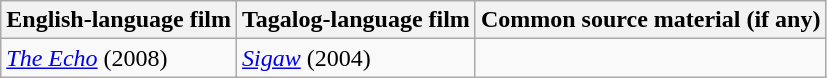<table class="wikitable">
<tr>
<th>English-language film</th>
<th>Tagalog-language film</th>
<th>Common source material (if any)</th>
</tr>
<tr>
<td><em><a href='#'>The Echo</a></em> (2008)</td>
<td><em><a href='#'>Sigaw</a></em> (2004)</td>
<td></td>
</tr>
</table>
